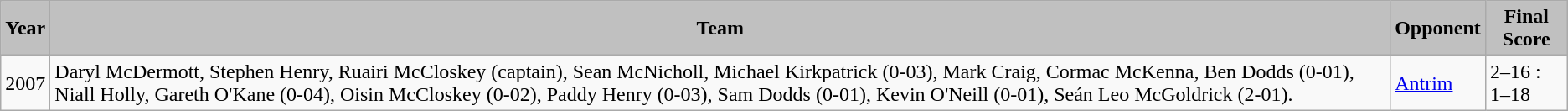<table class="wikitable">
<tr>
<th style="background:silver;">Year</th>
<th style="background:silver;">Team</th>
<th style="background:silver;">Opponent</th>
<th style="background:silver;">Final Score</th>
</tr>
<tr>
<td>2007</td>
<td>Daryl McDermott, Stephen Henry, Ruairi McCloskey (captain), Sean McNicholl, Michael Kirkpatrick (0-03), Mark Craig, Cormac McKenna, Ben Dodds (0-01), Niall Holly, Gareth O'Kane (0-04), Oisin McCloskey (0-02), Paddy Henry (0-03), Sam Dodds (0-01), Kevin O'Neill (0-01), Seán Leo McGoldrick (2-01).</td>
<td><a href='#'>Antrim</a></td>
<td>2–16 : 1–18</td>
</tr>
</table>
